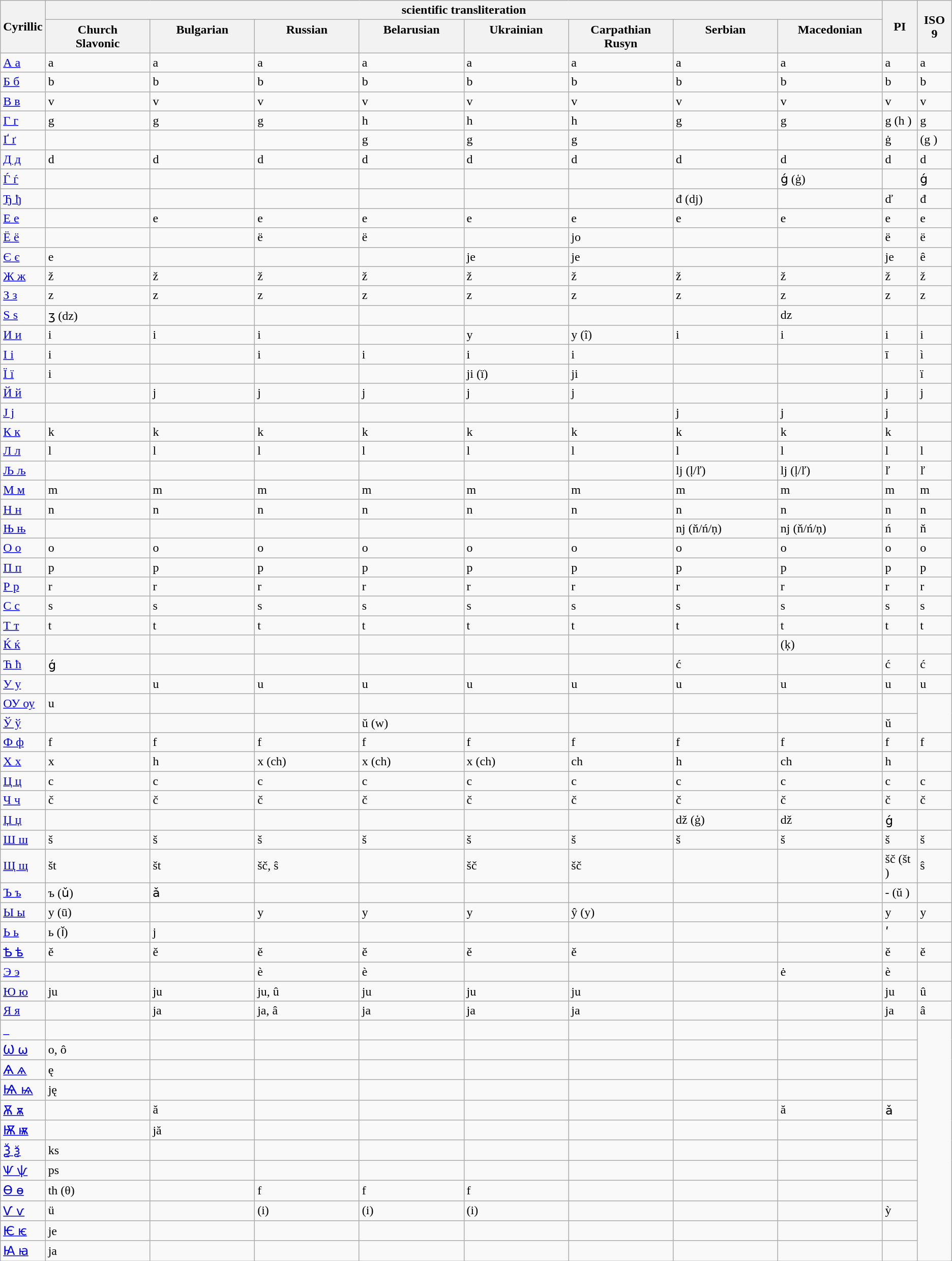<table class="wikitable" summary="Table of scientific transliteration of Cyrillic letters for seven languages, and ISO 9:1995 for comparison.">
<tr>
<th rowspan="2">Cyrillic</th>
<th colspan="8">scientific transliteration</th>
<th rowspan="2">PI</th>
<th rowspan="2">ISO 9</th>
</tr>
<tr valign="top">
<th width="11%" scope="col" abbr="Church Slavonic" title="Church Slavonic">Church<br>Slavonic</th>
<th width="11%" scope="col">Bulgarian</th>
<th width="11%" scope="col">Russian</th>
<th width="11%" scope="col">Belarusian</th>
<th width="11%" scope="col">Ukrainian</th>
<th width="11%" scope="col">Carpathian<br>Rusyn</th>
<th width="11%" scope="col">Serbian</th>
<th width="11%" scope="col">Macedonian</th>
</tr>
<tr>
<td><a href='#'>А а</a></td>
<td>a</td>
<td>a</td>
<td>a</td>
<td>a</td>
<td>a</td>
<td>a</td>
<td>a</td>
<td>a</td>
<td>a</td>
<td>a</td>
</tr>
<tr>
<td><a href='#'>Б б</a></td>
<td>b</td>
<td>b</td>
<td>b</td>
<td>b</td>
<td>b</td>
<td>b</td>
<td>b</td>
<td>b</td>
<td>b</td>
<td>b</td>
</tr>
<tr>
<td><a href='#'>В в</a></td>
<td>v</td>
<td>v</td>
<td>v</td>
<td>v</td>
<td>v</td>
<td>v</td>
<td>v</td>
<td>v</td>
<td>v</td>
<td>v</td>
</tr>
<tr>
<td><a href='#'>Г г</a></td>
<td>g</td>
<td>g</td>
<td>g</td>
<td>h</td>
<td>h</td>
<td>h</td>
<td>g</td>
<td>g</td>
<td>g (h )</td>
<td>g</td>
</tr>
<tr>
<td><a href='#'>Ґ ґ</a></td>
<td></td>
<td></td>
<td></td>
<td>g</td>
<td>g</td>
<td>g</td>
<td></td>
<td></td>
<td>ġ</td>
<td> (g )</td>
</tr>
<tr>
<td><a href='#'>Д д</a></td>
<td>d</td>
<td>d</td>
<td>d</td>
<td>d</td>
<td>d</td>
<td>d</td>
<td>d</td>
<td>d</td>
<td>d</td>
<td>d</td>
</tr>
<tr>
<td><a href='#'>Ѓ ѓ</a></td>
<td></td>
<td></td>
<td></td>
<td></td>
<td></td>
<td></td>
<td></td>
<td>ǵ (ģ)</td>
<td></td>
<td>ǵ</td>
</tr>
<tr>
<td><a href='#'>Ђ ђ</a></td>
<td></td>
<td></td>
<td></td>
<td></td>
<td></td>
<td></td>
<td>đ (dj)</td>
<td></td>
<td>ď</td>
<td>đ</td>
</tr>
<tr>
<td><a href='#'>Е е</a></td>
<td></td>
<td>e</td>
<td>e</td>
<td>e</td>
<td>e</td>
<td>e</td>
<td>e</td>
<td>e</td>
<td>e</td>
<td>e</td>
</tr>
<tr>
<td><a href='#'>Ё ё</a></td>
<td></td>
<td></td>
<td>ë</td>
<td>ë</td>
<td></td>
<td>jo</td>
<td></td>
<td></td>
<td>ë</td>
<td>ë</td>
</tr>
<tr>
<td><a href='#'>Є є</a></td>
<td>e</td>
<td></td>
<td></td>
<td></td>
<td>je</td>
<td>je</td>
<td></td>
<td></td>
<td>je</td>
<td>ê</td>
</tr>
<tr>
<td><a href='#'>Ж ж</a></td>
<td>ž</td>
<td>ž</td>
<td>ž</td>
<td>ž</td>
<td>ž</td>
<td>ž</td>
<td>ž</td>
<td>ž</td>
<td>ž</td>
<td>ž</td>
</tr>
<tr>
<td><a href='#'>З з</a></td>
<td>z</td>
<td>z</td>
<td>z</td>
<td>z</td>
<td>z</td>
<td>z</td>
<td>z</td>
<td>z</td>
<td>z</td>
<td>z</td>
</tr>
<tr>
<td><a href='#'>Ѕ ѕ</a></td>
<td>ʒ (dz)</td>
<td></td>
<td></td>
<td></td>
<td></td>
<td></td>
<td></td>
<td>dz</td>
<td></td>
<td></td>
</tr>
<tr>
<td><a href='#'>И и</a></td>
<td>i</td>
<td>i</td>
<td>i</td>
<td></td>
<td>y</td>
<td>y (î)</td>
<td>i</td>
<td>i</td>
<td>i</td>
<td>i</td>
</tr>
<tr>
<td><a href='#'>I і</a></td>
<td>i</td>
<td></td>
<td>i</td>
<td>i</td>
<td>i</td>
<td>i</td>
<td></td>
<td></td>
<td>ī</td>
<td>ì</td>
</tr>
<tr>
<td><a href='#'>Ї ї</a></td>
<td>i</td>
<td></td>
<td></td>
<td></td>
<td>ji (ï)</td>
<td>ji</td>
<td></td>
<td></td>
<td></td>
<td>ï</td>
</tr>
<tr>
<td><a href='#'>Й й</a></td>
<td></td>
<td>j</td>
<td>j</td>
<td>j</td>
<td>j</td>
<td>j</td>
<td></td>
<td></td>
<td>j</td>
<td>j</td>
</tr>
<tr>
<td><a href='#'>Ј ј</a></td>
<td></td>
<td></td>
<td></td>
<td></td>
<td></td>
<td></td>
<td>j</td>
<td>j</td>
<td>j</td>
<td></td>
</tr>
<tr>
<td><a href='#'>К к</a></td>
<td>k</td>
<td>k</td>
<td>k</td>
<td>k</td>
<td>k</td>
<td>k</td>
<td>k</td>
<td>k</td>
<td>k</td>
</tr>
<tr>
<td><a href='#'>Л л</a></td>
<td>l</td>
<td>l</td>
<td>l</td>
<td>l</td>
<td>l</td>
<td>l</td>
<td>l</td>
<td>l</td>
<td>l</td>
<td>l</td>
</tr>
<tr>
<td><a href='#'>Љ љ</a></td>
<td></td>
<td></td>
<td></td>
<td></td>
<td></td>
<td></td>
<td>lj (ļ/ľ)</td>
<td>lj (ļ/ľ)</td>
<td>ľ</td>
<td>ľ</td>
</tr>
<tr>
<td><a href='#'>М м</a></td>
<td>m</td>
<td>m</td>
<td>m</td>
<td>m</td>
<td>m</td>
<td>m</td>
<td>m</td>
<td>m</td>
<td>m</td>
<td>m</td>
</tr>
<tr>
<td><a href='#'>Н н</a></td>
<td>n</td>
<td>n</td>
<td>n</td>
<td>n</td>
<td>n</td>
<td>n</td>
<td>n</td>
<td>n</td>
<td>n</td>
<td>n</td>
</tr>
<tr>
<td><a href='#'>Њ њ</a></td>
<td></td>
<td></td>
<td></td>
<td></td>
<td></td>
<td></td>
<td>nj (ň/ń/ņ)</td>
<td>nj (ň/ń/ņ)</td>
<td>ń</td>
<td>ň</td>
</tr>
<tr>
<td><a href='#'>О о</a></td>
<td>o</td>
<td>o</td>
<td>o</td>
<td>o</td>
<td>o</td>
<td>o</td>
<td>o</td>
<td>o</td>
<td>o</td>
<td>o</td>
</tr>
<tr>
<td><a href='#'>П п</a></td>
<td>p</td>
<td>p</td>
<td>p</td>
<td>p</td>
<td>p</td>
<td>p</td>
<td>p</td>
<td>p</td>
<td>p</td>
<td>p</td>
</tr>
<tr>
<td><a href='#'>Р р</a></td>
<td>r</td>
<td>r</td>
<td>r</td>
<td>r</td>
<td>r</td>
<td>r</td>
<td>r</td>
<td>r</td>
<td>r</td>
<td>r</td>
</tr>
<tr>
<td><a href='#'>С с</a></td>
<td>s</td>
<td>s</td>
<td>s</td>
<td>s</td>
<td>s</td>
<td>s</td>
<td>s</td>
<td>s</td>
<td>s</td>
<td>s</td>
</tr>
<tr>
<td><a href='#'>Т т</a></td>
<td>t</td>
<td>t</td>
<td>t</td>
<td>t</td>
<td>t</td>
<td>t</td>
<td>t</td>
<td>t</td>
<td>t</td>
<td>t</td>
</tr>
<tr>
<td><a href='#'>Ќ ќ</a></td>
<td></td>
<td></td>
<td></td>
<td></td>
<td></td>
<td></td>
<td></td>
<td> (ķ)</td>
<td></td>
<td></td>
</tr>
<tr>
<td><a href='#'>Ћ ћ</a></td>
<td>ǵ</td>
<td></td>
<td></td>
<td></td>
<td></td>
<td></td>
<td>ć</td>
<td></td>
<td>ć</td>
<td>ć</td>
</tr>
<tr>
<td><a href='#'>У у</a></td>
<td></td>
<td>u</td>
<td>u</td>
<td>u</td>
<td>u</td>
<td>u</td>
<td>u</td>
<td>u</td>
<td>u</td>
<td>u</td>
</tr>
<tr>
<td><a href='#'>ОУ оу</a></td>
<td>u</td>
<td></td>
<td></td>
<td></td>
<td></td>
<td></td>
<td></td>
<td></td>
<td></td>
</tr>
<tr>
<td><a href='#'>Ў ў</a></td>
<td></td>
<td></td>
<td></td>
<td>ŭ (w)</td>
<td></td>
<td></td>
<td></td>
<td></td>
<td>ŭ</td>
</tr>
<tr>
<td><a href='#'>Ф ф</a></td>
<td>f</td>
<td>f</td>
<td>f</td>
<td>f</td>
<td>f</td>
<td>f</td>
<td>f</td>
<td>f</td>
<td>f</td>
<td>f</td>
</tr>
<tr>
<td><a href='#'>Х х</a></td>
<td>x</td>
<td>h</td>
<td>x (ch)</td>
<td>x (ch)</td>
<td>x (ch)</td>
<td>ch</td>
<td>h</td>
<td>ch</td>
<td>h</td>
</tr>
<tr>
<td><a href='#'>Ц ц</a></td>
<td>c</td>
<td>c</td>
<td>c</td>
<td>c</td>
<td>c</td>
<td>c</td>
<td>c</td>
<td>c</td>
<td>c</td>
<td>c</td>
</tr>
<tr>
<td><a href='#'>Ч ч</a></td>
<td>č</td>
<td>č</td>
<td>č</td>
<td>č</td>
<td>č</td>
<td>č</td>
<td>č</td>
<td>č</td>
<td>č</td>
<td>č</td>
</tr>
<tr>
<td><a href='#'>Џ џ</a></td>
<td></td>
<td></td>
<td></td>
<td></td>
<td></td>
<td></td>
<td>dž (ģ)</td>
<td>dž</td>
<td>ǵ</td>
<td></td>
</tr>
<tr>
<td><a href='#'>Ш ш</a></td>
<td>š</td>
<td>š</td>
<td>š</td>
<td>š</td>
<td>š</td>
<td>š</td>
<td>š</td>
<td>š</td>
<td>š</td>
<td>š</td>
</tr>
<tr>
<td><a href='#'>Щ щ</a></td>
<td>št</td>
<td>št</td>
<td>šč, ŝ</td>
<td></td>
<td>šč</td>
<td>šč</td>
<td></td>
<td></td>
<td>šč (št )</td>
<td>ŝ</td>
</tr>
<tr>
<td><a href='#'>Ъ ъ</a></td>
<td>ъ (ǔ)</td>
<td>ǎ</td>
<td></td>
<td></td>
<td></td>
<td></td>
<td></td>
<td></td>
<td>- (ŭ )</td>
<td></td>
</tr>
<tr>
<td><a href='#'>Ы ы</a></td>
<td>y (ū)</td>
<td></td>
<td>y</td>
<td>y</td>
<td>y</td>
<td>ŷ (y)</td>
<td></td>
<td></td>
<td>y</td>
<td>y</td>
</tr>
<tr>
<td><a href='#'>Ь ь</a></td>
<td>ь (ǐ)</td>
<td>j</td>
<td></td>
<td></td>
<td></td>
<td></td>
<td></td>
<td></td>
<td>ʹ</td>
<td></td>
</tr>
<tr>
<td><a href='#'>Ѣ ѣ</a></td>
<td>ě</td>
<td>ě</td>
<td>ě</td>
<td>ě</td>
<td>ě</td>
<td>ě</td>
<td></td>
<td></td>
<td>ě</td>
<td>ě</td>
</tr>
<tr>
<td><a href='#'>Э э</a></td>
<td></td>
<td></td>
<td>è</td>
<td>è</td>
<td></td>
<td></td>
<td></td>
<td>ė</td>
<td>è</td>
</tr>
<tr>
<td><a href='#'>Ю ю</a></td>
<td>ju</td>
<td>ju</td>
<td>ju, û</td>
<td>ju</td>
<td>ju</td>
<td>ju</td>
<td></td>
<td></td>
<td>ju</td>
<td>û</td>
</tr>
<tr>
<td><a href='#'>Я я</a></td>
<td></td>
<td>ja</td>
<td>ja, â</td>
<td>ja</td>
<td>ja</td>
<td>ja</td>
<td></td>
<td></td>
<td>ja</td>
<td>â</td>
</tr>
<tr>
<td><a href='#'>  </a></td>
<td></td>
<td></td>
<td></td>
<td></td>
<td></td>
<td></td>
<td></td>
<td></td>
<td></td>
</tr>
<tr>
<td><a href='#'>Ѡ ѡ</a></td>
<td>o, ô</td>
<td></td>
<td></td>
<td></td>
<td></td>
<td></td>
<td></td>
<td></td>
<td></td>
</tr>
<tr>
<td><a href='#'>Ѧ ѧ</a></td>
<td>ę</td>
<td></td>
<td></td>
<td></td>
<td></td>
<td></td>
<td></td>
<td></td>
<td></td>
</tr>
<tr>
<td><a href='#'>Ѩ ѩ</a></td>
<td>ję</td>
<td></td>
<td></td>
<td></td>
<td></td>
<td></td>
<td></td>
<td></td>
<td></td>
</tr>
<tr>
<td><a href='#'>Ѫ ѫ</a></td>
<td></td>
<td>ă</td>
<td></td>
<td></td>
<td></td>
<td></td>
<td></td>
<td>ă</td>
<td>ǎ</td>
</tr>
<tr>
<td><a href='#'>Ѭ ѭ</a></td>
<td></td>
<td>jă</td>
<td></td>
<td></td>
<td></td>
<td></td>
<td></td>
<td></td>
<td></td>
</tr>
<tr>
<td><a href='#'>Ѯ ѯ</a></td>
<td>ks</td>
<td></td>
<td></td>
<td></td>
<td></td>
<td></td>
<td></td>
<td></td>
<td></td>
</tr>
<tr>
<td><a href='#'>Ѱ ѱ</a></td>
<td>ps</td>
<td></td>
<td></td>
<td></td>
<td></td>
<td></td>
<td></td>
<td></td>
<td></td>
</tr>
<tr>
<td><a href='#'>Ѳ ѳ</a></td>
<td>th (θ)</td>
<td></td>
<td>f</td>
<td>f</td>
<td>f</td>
<td></td>
<td></td>
<td></td>
<td></td>
</tr>
<tr>
<td><a href='#'>Ѵ ѵ</a></td>
<td>ü</td>
<td></td>
<td>(i)</td>
<td>(i)</td>
<td>(i)</td>
<td></td>
<td></td>
<td></td>
<td>ỳ</td>
</tr>
<tr>
<td><a href='#'>Ѥ ѥ</a></td>
<td>je</td>
<td></td>
<td></td>
<td></td>
<td></td>
<td></td>
<td></td>
<td></td>
<td></td>
</tr>
<tr>
<td><a href='#'>Ꙗ ꙗ</a></td>
<td>ja</td>
<td></td>
<td></td>
<td></td>
<td></td>
<td></td>
<td></td>
<td></td>
<td></td>
</tr>
</table>
